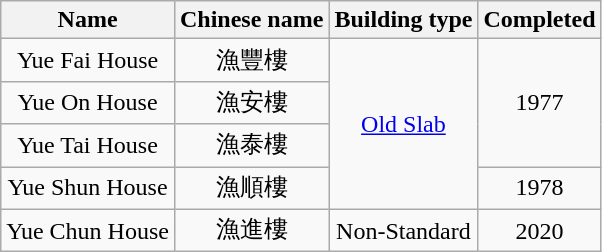<table class="wikitable" style="text-align: center">
<tr>
<th>Name</th>
<th>Chinese name</th>
<th>Building type</th>
<th>Completed</th>
</tr>
<tr>
<td>Yue Fai House</td>
<td>漁豐樓</td>
<td rowspan="4"><a href='#'>Old Slab</a></td>
<td rowspan="3">1977</td>
</tr>
<tr>
<td>Yue On House</td>
<td>漁安樓</td>
</tr>
<tr>
<td>Yue Tai House</td>
<td>漁泰樓</td>
</tr>
<tr>
<td>Yue Shun House</td>
<td>漁順樓</td>
<td>1978</td>
</tr>
<tr>
<td>Yue Chun House</td>
<td>漁進樓</td>
<td>Non-Standard</td>
<td>2020</td>
</tr>
</table>
